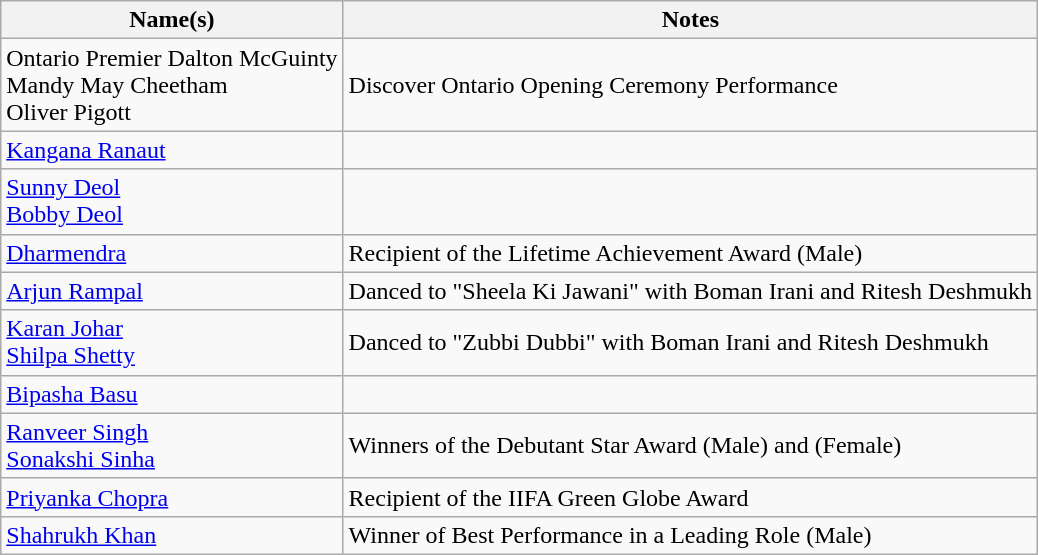<table class="wikitable">
<tr>
<th>Name(s)</th>
<th>Notes</th>
</tr>
<tr>
<td>Ontario Premier Dalton McGuinty<br>Mandy May Cheetham<br>Oliver Pigott</td>
<td>Discover Ontario Opening Ceremony Performance</td>
</tr>
<tr>
<td><a href='#'>Kangana Ranaut</a></td>
<td></td>
</tr>
<tr>
<td><a href='#'>Sunny Deol</a><br><a href='#'>Bobby Deol</a></td>
<td></td>
</tr>
<tr>
<td><a href='#'>Dharmendra</a></td>
<td>Recipient of the Lifetime Achievement Award (Male)</td>
</tr>
<tr>
<td><a href='#'>Arjun Rampal</a></td>
<td>Danced to "Sheela Ki Jawani" with Boman Irani and Ritesh Deshmukh</td>
</tr>
<tr>
<td><a href='#'>Karan Johar</a><br><a href='#'>Shilpa Shetty</a></td>
<td>Danced to "Zubbi Dubbi" with Boman Irani and Ritesh Deshmukh</td>
</tr>
<tr>
<td><a href='#'>Bipasha Basu</a></td>
<td></td>
</tr>
<tr>
<td><a href='#'>Ranveer Singh</a><br><a href='#'>Sonakshi Sinha</a></td>
<td>Winners of the Debutant Star Award (Male) and (Female)</td>
</tr>
<tr>
<td><a href='#'>Priyanka Chopra</a></td>
<td>Recipient of the IIFA Green Globe Award</td>
</tr>
<tr>
<td><a href='#'>Shahrukh Khan</a></td>
<td>Winner of Best Performance in a Leading Role (Male)</td>
</tr>
</table>
